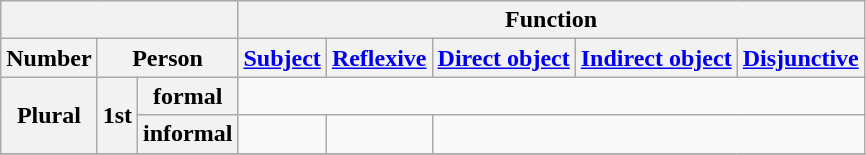<table class="wikitable" style="text-align:center;">
<tr style="background-color: rgb(255,216,153)">
<th colspan="3"></th>
<th colspan="6">Function</th>
</tr>
<tr>
<th>Number</th>
<th colspan="2">Person</th>
<th><a href='#'>Subject</a></th>
<th><a href='#'>Reflexive</a></th>
<th><a href='#'>Direct object</a></th>
<th><a href='#'>Indirect object</a></th>
<th><a href='#'>Disjunctive</a></th>
</tr>
<tr>
<th rowspan="2">Plural</th>
<th rowspan="2">1st</th>
<th>formal</th>
<td colspan="5"></td>
</tr>
<tr>
<th>informal</th>
<td></td>
<td></td>
<td colspan="5"></td>
</tr>
<tr>
</tr>
</table>
